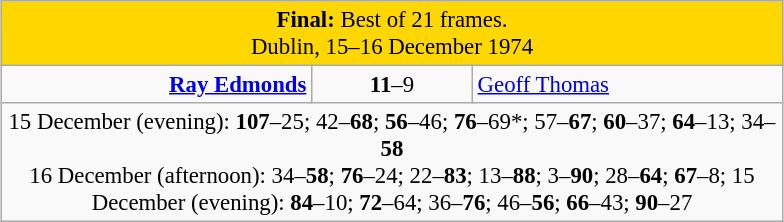<table class="wikitable" style="font-size: 95%; margin: 1em auto 1em auto;">
<tr>
<td colspan="3" align="center" bgcolor="#ffd700"><strong>Final:</strong> Best of 21 frames.<br>Dublin, 15–16 December 1974</td>
</tr>
<tr>
<td width="200" align="right"><strong><a href='#'>Ray Edmonds</a></strong> <br></td>
<td width="100" align="center"><strong>11</strong>–9</td>
<td width="200"><a href='#'>Geoff Thomas</a> <br></td>
</tr>
<tr>
<td colspan="3" align="center" style="font-size: 100%">15 December (evening): <strong>107</strong>–25; 42–<strong>68</strong>; <strong>56</strong>–46; <strong>76</strong>–69*; 57–<strong>67</strong>; <strong>60</strong>–37; <strong>64</strong>–13; 34–<strong>58</strong><br>16 December (afternoon): 34–<strong>58</strong>; <strong>76</strong>–24; 22–<strong>83</strong>; 13–<strong>88</strong>; 3–<strong>90</strong>; 28–<strong>64</strong>; <strong>67</strong>–8; 15 December (evening): <strong>84</strong>–10; <strong>72</strong>–64; 36–<strong>76</strong>; 46–<strong>56</strong>; <strong>66</strong>–43; <strong>90</strong>–27</td>
</tr>
</table>
